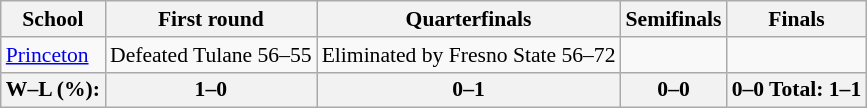<table class="wikitable" style="white-space:nowrap; font-size:90%;">
<tr>
<th>School</th>
<th>First round</th>
<th>Quarterfinals</th>
<th>Semifinals</th>
<th>Finals</th>
</tr>
<tr>
<td><a href='#'>Princeton</a></td>
<td>Defeated Tulane 56–55</td>
<td>Eliminated by Fresno State 56–72</td>
<td></td>
<td></td>
</tr>
<tr>
<th>W–L (%):</th>
<th>1–0 </th>
<th>0–1 </th>
<th>0–0 </th>
<th>0–0  Total: 1–1 </th>
</tr>
</table>
